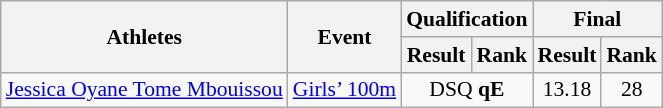<table class="wikitable" border="1" style="font-size:90%">
<tr>
<th rowspan=2>Athletes</th>
<th rowspan=2>Event</th>
<th colspan=2>Qualification</th>
<th colspan=2>Final</th>
</tr>
<tr>
<th>Result</th>
<th>Rank</th>
<th>Result</th>
<th>Rank</th>
</tr>
<tr>
<td><a href='#'>Jessica Oyane Tome Mbouissou</a></td>
<td><a href='#'>Girls’ 100m</a></td>
<td align=center colspan=2>DSQ <strong>qE</strong></td>
<td align=center>13.18</td>
<td align=center>28</td>
</tr>
</table>
